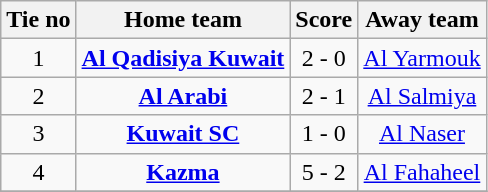<table class="wikitable" style="text-align: center">
<tr>
<th>Tie no</th>
<th>Home team</th>
<th>Score</th>
<th>Away team</th>
</tr>
<tr>
<td>1</td>
<td><strong><a href='#'>Al Qadisiya Kuwait</a></strong></td>
<td>2 - 0</td>
<td><a href='#'>Al Yarmouk</a></td>
</tr>
<tr>
<td>2</td>
<td><strong><a href='#'>Al Arabi</a></strong></td>
<td>2 - 1</td>
<td><a href='#'>Al Salmiya</a></td>
</tr>
<tr>
<td>3</td>
<td><strong><a href='#'>Kuwait SC</a></strong></td>
<td>1 - 0</td>
<td><a href='#'>Al Naser</a></td>
</tr>
<tr>
<td>4</td>
<td><strong><a href='#'>Kazma</a></strong></td>
<td>5 - 2</td>
<td><a href='#'>Al Fahaheel</a></td>
</tr>
<tr>
</tr>
</table>
